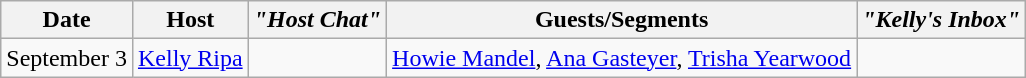<table class="wikitable sortable" style="text-align:center;">
<tr>
<th>Date</th>
<th>Host</th>
<th><em>"Host Chat"</em></th>
<th>Guests/Segments</th>
<th><em>"Kelly's Inbox"</em></th>
</tr>
<tr>
<td>September 3</td>
<td><a href='#'>Kelly Ripa</a></td>
<td></td>
<td><a href='#'>Howie Mandel</a>, <a href='#'>Ana Gasteyer</a>, <a href='#'>Trisha Yearwood</a></td>
<td></td>
</tr>
</table>
